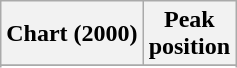<table class="wikitable sortable plainrowheaders" style="text-align:center">
<tr>
<th scope="col">Chart (2000)</th>
<th scope="col">Peak<br>position</th>
</tr>
<tr>
</tr>
<tr>
</tr>
<tr>
</tr>
</table>
